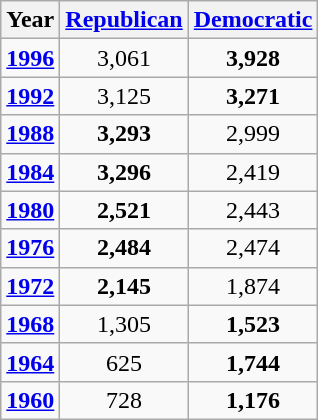<table class="wikitable sortable mw-collapsible">
<tr>
<th>Year</th>
<th><a href='#'>Republican</a></th>
<th><a href='#'>Democratic</a></th>
</tr>
<tr>
<td align="center" ><strong><a href='#'>1996</a></strong></td>
<td align="center" >3,061</td>
<td align="center" ><strong>3,928</strong></td>
</tr>
<tr>
<td align="center" ><strong><a href='#'>1992</a></strong></td>
<td align="center" >3,125</td>
<td align="center" ><strong>3,271</strong></td>
</tr>
<tr>
<td align="center" ><strong><a href='#'>1988</a></strong></td>
<td align="center" ><strong>3,293</strong></td>
<td align="center" >2,999</td>
</tr>
<tr>
<td align="center" ><strong><a href='#'>1984</a></strong></td>
<td align="center" ><strong>3,296</strong></td>
<td align="center" >2,419</td>
</tr>
<tr>
<td align="center" ><strong><a href='#'>1980</a></strong></td>
<td align="center" ><strong>2,521</strong></td>
<td align="center" >2,443</td>
</tr>
<tr>
<td align="center" ><strong><a href='#'>1976</a></strong></td>
<td align="center" ><strong>2,484</strong></td>
<td align="center" >2,474</td>
</tr>
<tr>
<td align="center" ><strong><a href='#'>1972</a></strong></td>
<td align="center" ><strong>2,145</strong></td>
<td align="center" >1,874</td>
</tr>
<tr>
<td align="center" ><strong><a href='#'>1968</a></strong></td>
<td align="center" >1,305</td>
<td align="center" ><strong>1,523</strong></td>
</tr>
<tr>
<td align="center" ><strong><a href='#'>1964</a></strong></td>
<td align="center" >625</td>
<td align="center" ><strong>1,744</strong></td>
</tr>
<tr>
<td align="center" ><strong><a href='#'>1960</a></strong></td>
<td align="center" >728</td>
<td align="center" ><strong>1,176</strong></td>
</tr>
</table>
